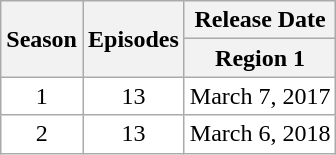<table class="wikitable" style="text-align:center; background:#fff;">
<tr>
<th rowspan=2>Season</th>
<th rowspan=2>Episodes</th>
<th>Release Date</th>
</tr>
<tr>
<th>Region 1</th>
</tr>
<tr>
<td>1</td>
<td>13</td>
<td>March 7, 2017</td>
</tr>
<tr>
<td>2</td>
<td>13</td>
<td>March 6, 2018</td>
</tr>
</table>
